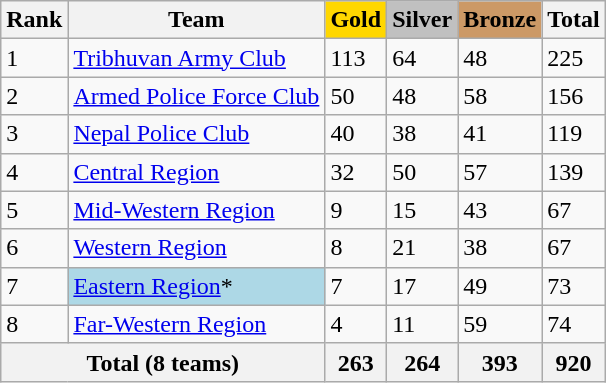<table class="wikitable sortable">
<tr>
<th>Rank</th>
<th>Team</th>
<th style="background:gold">Gold</th>
<th style="background:silver">Silver</th>
<th style="background:#cc9966">Bronze</th>
<th>Total</th>
</tr>
<tr>
<td>1</td>
<td><a href='#'>Tribhuvan Army Club</a></td>
<td>113</td>
<td>64</td>
<td>48</td>
<td>225</td>
</tr>
<tr>
<td>2</td>
<td><a href='#'>Armed Police Force Club</a></td>
<td>50</td>
<td>48</td>
<td>58</td>
<td>156</td>
</tr>
<tr>
<td>3</td>
<td><a href='#'>Nepal Police Club</a></td>
<td>40</td>
<td>38</td>
<td>41</td>
<td>119</td>
</tr>
<tr>
<td>4</td>
<td><a href='#'>Central Region</a></td>
<td>32</td>
<td>50</td>
<td>57</td>
<td>139</td>
</tr>
<tr>
<td>5</td>
<td><a href='#'>Mid-Western Region</a></td>
<td>9</td>
<td>15</td>
<td>43</td>
<td>67</td>
</tr>
<tr>
<td>6</td>
<td><a href='#'>Western Region</a></td>
<td>8</td>
<td>21</td>
<td>38</td>
<td>67</td>
</tr>
<tr>
<td>7</td>
<td style="background:lightblue"><a href='#'>Eastern Region</a>*</td>
<td>7</td>
<td>17</td>
<td>49</td>
<td>73</td>
</tr>
<tr>
<td>8</td>
<td><a href='#'>Far-Western Region</a></td>
<td>4</td>
<td>11</td>
<td>59</td>
<td>74</td>
</tr>
<tr>
<th colspan="2">Total (8 teams)</th>
<th>263</th>
<th>264</th>
<th>393</th>
<th>920</th>
</tr>
</table>
